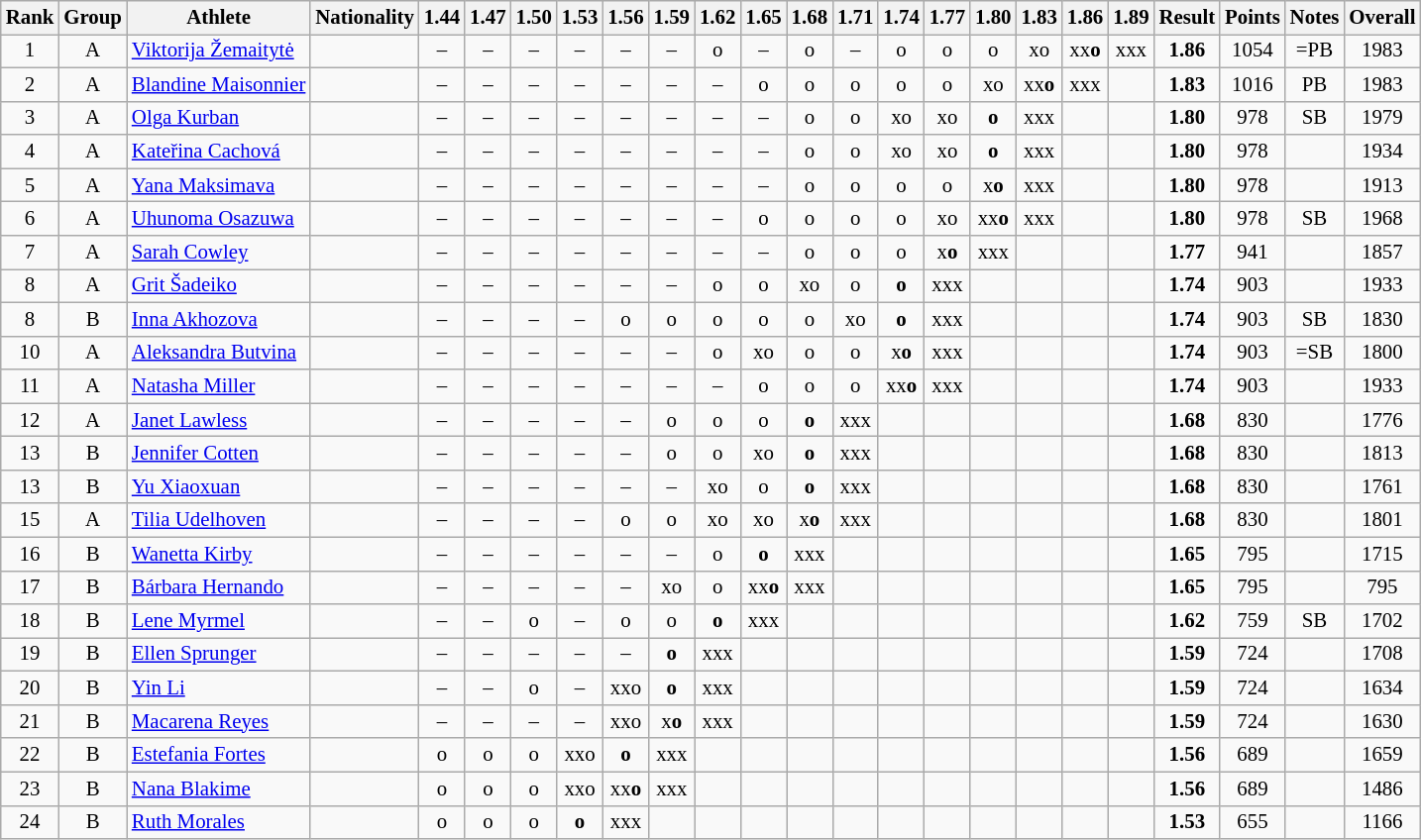<table class="wikitable sortable" style="text-align:center; font-size:87%">
<tr>
<th>Rank</th>
<th>Group</th>
<th>Athlete</th>
<th>Nationality</th>
<th>1.44</th>
<th>1.47</th>
<th>1.50</th>
<th>1.53</th>
<th>1.56</th>
<th>1.59</th>
<th>1.62</th>
<th>1.65</th>
<th>1.68</th>
<th>1.71</th>
<th>1.74</th>
<th>1.77</th>
<th>1.80</th>
<th>1.83</th>
<th>1.86</th>
<th>1.89</th>
<th>Result</th>
<th>Points</th>
<th>Notes</th>
<th>Overall</th>
</tr>
<tr>
<td>1</td>
<td>A</td>
<td align="left"><a href='#'>Viktorija Žemaitytė</a></td>
<td align=left></td>
<td>–</td>
<td>–</td>
<td>–</td>
<td>–</td>
<td>–</td>
<td>–</td>
<td>o</td>
<td>–</td>
<td>o</td>
<td>–</td>
<td>o</td>
<td>o</td>
<td>o</td>
<td>xo</td>
<td>xx<strong>o</strong></td>
<td>xxx</td>
<td><strong>1.86</strong></td>
<td>1054</td>
<td>=PB</td>
<td>1983</td>
</tr>
<tr>
<td>2</td>
<td>A</td>
<td align="left"><a href='#'>Blandine Maisonnier</a></td>
<td align=left></td>
<td>–</td>
<td>–</td>
<td>–</td>
<td>–</td>
<td>–</td>
<td>–</td>
<td>–</td>
<td>o</td>
<td>o</td>
<td>o</td>
<td>o</td>
<td>o</td>
<td>xo</td>
<td>xx<strong>o</strong></td>
<td>xxx</td>
<td></td>
<td><strong>1.83</strong></td>
<td>1016</td>
<td>PB</td>
<td>1983</td>
</tr>
<tr>
<td>3</td>
<td>A</td>
<td align="left"><a href='#'>Olga Kurban</a></td>
<td align=left></td>
<td>–</td>
<td>–</td>
<td>–</td>
<td>–</td>
<td>–</td>
<td>–</td>
<td>–</td>
<td>–</td>
<td>o</td>
<td>o</td>
<td>xo</td>
<td>xo</td>
<td><strong>o</strong></td>
<td>xxx</td>
<td></td>
<td></td>
<td><strong>1.80</strong></td>
<td>978</td>
<td>SB</td>
<td>1979</td>
</tr>
<tr>
<td>4</td>
<td>A</td>
<td align="left"><a href='#'>Kateřina Cachová</a></td>
<td align=left></td>
<td>–</td>
<td>–</td>
<td>–</td>
<td>–</td>
<td>–</td>
<td>–</td>
<td>–</td>
<td>–</td>
<td>o</td>
<td>o</td>
<td>xo</td>
<td>xo</td>
<td><strong>o</strong></td>
<td>xxx</td>
<td></td>
<td></td>
<td><strong>1.80</strong></td>
<td>978</td>
<td></td>
<td>1934</td>
</tr>
<tr>
<td>5</td>
<td>A</td>
<td align="left"><a href='#'>Yana Maksimava</a></td>
<td align=left></td>
<td>–</td>
<td>–</td>
<td>–</td>
<td>–</td>
<td>–</td>
<td>–</td>
<td>–</td>
<td>–</td>
<td>o</td>
<td>o</td>
<td>o</td>
<td>o</td>
<td>x<strong>o</strong></td>
<td>xxx</td>
<td></td>
<td></td>
<td><strong>1.80</strong></td>
<td>978</td>
<td></td>
<td>1913</td>
</tr>
<tr>
<td>6</td>
<td>A</td>
<td align="left"><a href='#'>Uhunoma Osazuwa</a></td>
<td align=left></td>
<td>–</td>
<td>–</td>
<td>–</td>
<td>–</td>
<td>–</td>
<td>–</td>
<td>–</td>
<td>o</td>
<td>o</td>
<td>o</td>
<td>o</td>
<td>xo</td>
<td>xx<strong>o</strong></td>
<td>xxx</td>
<td></td>
<td></td>
<td><strong>1.80</strong></td>
<td>978</td>
<td>SB</td>
<td>1968</td>
</tr>
<tr>
<td>7</td>
<td>A</td>
<td align="left"><a href='#'>Sarah Cowley</a></td>
<td align=left></td>
<td>–</td>
<td>–</td>
<td>–</td>
<td>–</td>
<td>–</td>
<td>–</td>
<td>–</td>
<td>–</td>
<td>o</td>
<td>o</td>
<td>o</td>
<td>x<strong>o</strong></td>
<td>xxx</td>
<td></td>
<td></td>
<td></td>
<td><strong>1.77</strong></td>
<td>941</td>
<td></td>
<td>1857</td>
</tr>
<tr>
<td>8</td>
<td>A</td>
<td align="left"><a href='#'>Grit Šadeiko</a></td>
<td align=left></td>
<td>–</td>
<td>–</td>
<td>–</td>
<td>–</td>
<td>–</td>
<td>–</td>
<td>o</td>
<td>o</td>
<td>xo</td>
<td>o</td>
<td><strong>o</strong></td>
<td>xxx</td>
<td></td>
<td></td>
<td></td>
<td></td>
<td><strong>1.74</strong></td>
<td>903</td>
<td></td>
<td>1933</td>
</tr>
<tr>
<td>8</td>
<td>B</td>
<td align="left"><a href='#'>Inna Akhozova</a></td>
<td align=left></td>
<td>–</td>
<td>–</td>
<td>–</td>
<td>–</td>
<td>o</td>
<td>o</td>
<td>o</td>
<td>o</td>
<td>o</td>
<td>xo</td>
<td><strong>o</strong></td>
<td>xxx</td>
<td></td>
<td></td>
<td></td>
<td></td>
<td><strong>1.74</strong></td>
<td>903</td>
<td>SB</td>
<td>1830</td>
</tr>
<tr>
<td>10</td>
<td>A</td>
<td align="left"><a href='#'>Aleksandra Butvina</a></td>
<td align=left></td>
<td>–</td>
<td>–</td>
<td>–</td>
<td>–</td>
<td>–</td>
<td>–</td>
<td>o</td>
<td>xo</td>
<td>o</td>
<td>o</td>
<td>x<strong>o</strong></td>
<td>xxx</td>
<td></td>
<td></td>
<td></td>
<td></td>
<td><strong>1.74</strong></td>
<td>903</td>
<td>=SB</td>
<td>1800</td>
</tr>
<tr>
<td>11</td>
<td>A</td>
<td align="left"><a href='#'>Natasha Miller</a></td>
<td align=left></td>
<td>–</td>
<td>–</td>
<td>–</td>
<td>–</td>
<td>–</td>
<td>–</td>
<td>–</td>
<td>o</td>
<td>o</td>
<td>o</td>
<td>xx<strong>o</strong></td>
<td>xxx</td>
<td></td>
<td></td>
<td></td>
<td></td>
<td><strong>1.74</strong></td>
<td>903</td>
<td></td>
<td>1933</td>
</tr>
<tr>
<td>12</td>
<td>A</td>
<td align="left"><a href='#'>Janet Lawless</a></td>
<td align=left></td>
<td>–</td>
<td>–</td>
<td>–</td>
<td>–</td>
<td>–</td>
<td>o</td>
<td>o</td>
<td>o</td>
<td><strong>o</strong></td>
<td>xxx</td>
<td></td>
<td></td>
<td></td>
<td></td>
<td></td>
<td></td>
<td><strong>1.68</strong></td>
<td>830</td>
<td></td>
<td>1776</td>
</tr>
<tr>
<td>13</td>
<td>B</td>
<td align="left"><a href='#'>Jennifer Cotten</a></td>
<td align=left></td>
<td>–</td>
<td>–</td>
<td>–</td>
<td>–</td>
<td>–</td>
<td>o</td>
<td>o</td>
<td>xo</td>
<td><strong>o</strong></td>
<td>xxx</td>
<td></td>
<td></td>
<td></td>
<td></td>
<td></td>
<td></td>
<td><strong>1.68</strong></td>
<td>830</td>
<td></td>
<td>1813</td>
</tr>
<tr>
<td>13</td>
<td>B</td>
<td align="left"><a href='#'>Yu Xiaoxuan</a></td>
<td align=left></td>
<td>–</td>
<td>–</td>
<td>–</td>
<td>–</td>
<td>–</td>
<td>–</td>
<td>xo</td>
<td>o</td>
<td><strong>o</strong></td>
<td>xxx</td>
<td></td>
<td></td>
<td></td>
<td></td>
<td></td>
<td></td>
<td><strong>1.68</strong></td>
<td>830</td>
<td></td>
<td>1761</td>
</tr>
<tr>
<td>15</td>
<td>A</td>
<td align="left"><a href='#'>Tilia Udelhoven</a></td>
<td align=left></td>
<td>–</td>
<td>–</td>
<td>–</td>
<td>–</td>
<td>o</td>
<td>o</td>
<td>xo</td>
<td>xo</td>
<td>x<strong>o</strong></td>
<td>xxx</td>
<td></td>
<td></td>
<td></td>
<td></td>
<td></td>
<td></td>
<td><strong>1.68</strong></td>
<td>830</td>
<td></td>
<td>1801</td>
</tr>
<tr>
<td>16</td>
<td>B</td>
<td align="left"><a href='#'>Wanetta Kirby</a></td>
<td align=left></td>
<td>–</td>
<td>–</td>
<td>–</td>
<td>–</td>
<td>–</td>
<td>–</td>
<td>o</td>
<td><strong>o</strong></td>
<td>xxx</td>
<td></td>
<td></td>
<td></td>
<td></td>
<td></td>
<td></td>
<td></td>
<td><strong>1.65</strong></td>
<td>795</td>
<td></td>
<td>1715</td>
</tr>
<tr>
<td>17</td>
<td>B</td>
<td align="left"><a href='#'>Bárbara Hernando</a></td>
<td align=left></td>
<td>–</td>
<td>–</td>
<td>–</td>
<td>–</td>
<td>–</td>
<td>xo</td>
<td>o</td>
<td>xx<strong>o</strong></td>
<td>xxx</td>
<td></td>
<td></td>
<td></td>
<td></td>
<td></td>
<td></td>
<td></td>
<td><strong>1.65</strong></td>
<td>795</td>
<td></td>
<td>795</td>
</tr>
<tr>
<td>18</td>
<td>B</td>
<td align="left"><a href='#'>Lene Myrmel</a></td>
<td align=left></td>
<td>–</td>
<td>–</td>
<td>o</td>
<td>–</td>
<td>o</td>
<td>o</td>
<td><strong>o</strong></td>
<td>xxx</td>
<td></td>
<td></td>
<td></td>
<td></td>
<td></td>
<td></td>
<td></td>
<td></td>
<td><strong>1.62</strong></td>
<td>759</td>
<td>SB</td>
<td>1702</td>
</tr>
<tr>
<td>19</td>
<td>B</td>
<td align="left"><a href='#'>Ellen Sprunger</a></td>
<td align=left></td>
<td>–</td>
<td>–</td>
<td>–</td>
<td>–</td>
<td>–</td>
<td><strong>o</strong></td>
<td>xxx</td>
<td></td>
<td></td>
<td></td>
<td></td>
<td></td>
<td></td>
<td></td>
<td></td>
<td></td>
<td><strong>1.59</strong></td>
<td>724</td>
<td></td>
<td>1708</td>
</tr>
<tr>
<td>20</td>
<td>B</td>
<td align="left"><a href='#'>Yin Li</a></td>
<td align=left></td>
<td>–</td>
<td>–</td>
<td>o</td>
<td>–</td>
<td>xxo</td>
<td><strong>o</strong></td>
<td>xxx</td>
<td></td>
<td></td>
<td></td>
<td></td>
<td></td>
<td></td>
<td></td>
<td></td>
<td></td>
<td><strong>1.59</strong></td>
<td>724</td>
<td></td>
<td>1634</td>
</tr>
<tr>
<td>21</td>
<td>B</td>
<td align="left"><a href='#'>Macarena Reyes</a></td>
<td align=left></td>
<td>–</td>
<td>–</td>
<td>–</td>
<td>–</td>
<td>xxo</td>
<td>x<strong>o</strong></td>
<td>xxx</td>
<td></td>
<td></td>
<td></td>
<td></td>
<td></td>
<td></td>
<td></td>
<td></td>
<td></td>
<td><strong>1.59</strong></td>
<td>724</td>
<td></td>
<td>1630</td>
</tr>
<tr>
<td>22</td>
<td>B</td>
<td align="left"><a href='#'>Estefania Fortes</a></td>
<td align=left></td>
<td>o</td>
<td>o</td>
<td>o</td>
<td>xxo</td>
<td><strong>o</strong></td>
<td>xxx</td>
<td></td>
<td></td>
<td></td>
<td></td>
<td></td>
<td></td>
<td></td>
<td></td>
<td></td>
<td></td>
<td><strong>1.56</strong></td>
<td>689</td>
<td></td>
<td>1659</td>
</tr>
<tr>
<td>23</td>
<td>B</td>
<td align="left"><a href='#'>Nana Blakime</a></td>
<td align=left></td>
<td>o</td>
<td>o</td>
<td>o</td>
<td>xxo</td>
<td>xx<strong>o</strong></td>
<td>xxx</td>
<td></td>
<td></td>
<td></td>
<td></td>
<td></td>
<td></td>
<td></td>
<td></td>
<td></td>
<td></td>
<td><strong>1.56</strong></td>
<td>689</td>
<td></td>
<td>1486</td>
</tr>
<tr>
<td>24</td>
<td>B</td>
<td align="left"><a href='#'>Ruth Morales</a></td>
<td align=left></td>
<td>o</td>
<td>o</td>
<td>o</td>
<td><strong>o</strong></td>
<td>xxx</td>
<td></td>
<td></td>
<td></td>
<td></td>
<td></td>
<td></td>
<td></td>
<td></td>
<td></td>
<td></td>
<td></td>
<td><strong>1.53</strong></td>
<td>655</td>
<td></td>
<td>1166</td>
</tr>
</table>
